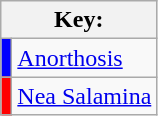<table class="wikitable">
<tr>
<th colspan=2>Key:</th>
</tr>
<tr>
<td bgcolor=#0000FF></td>
<td><a href='#'>Anorthosis</a></td>
</tr>
<tr>
<td bgcolor=#FF000></td>
<td><a href='#'>Nea Salamina</a></td>
</tr>
</table>
